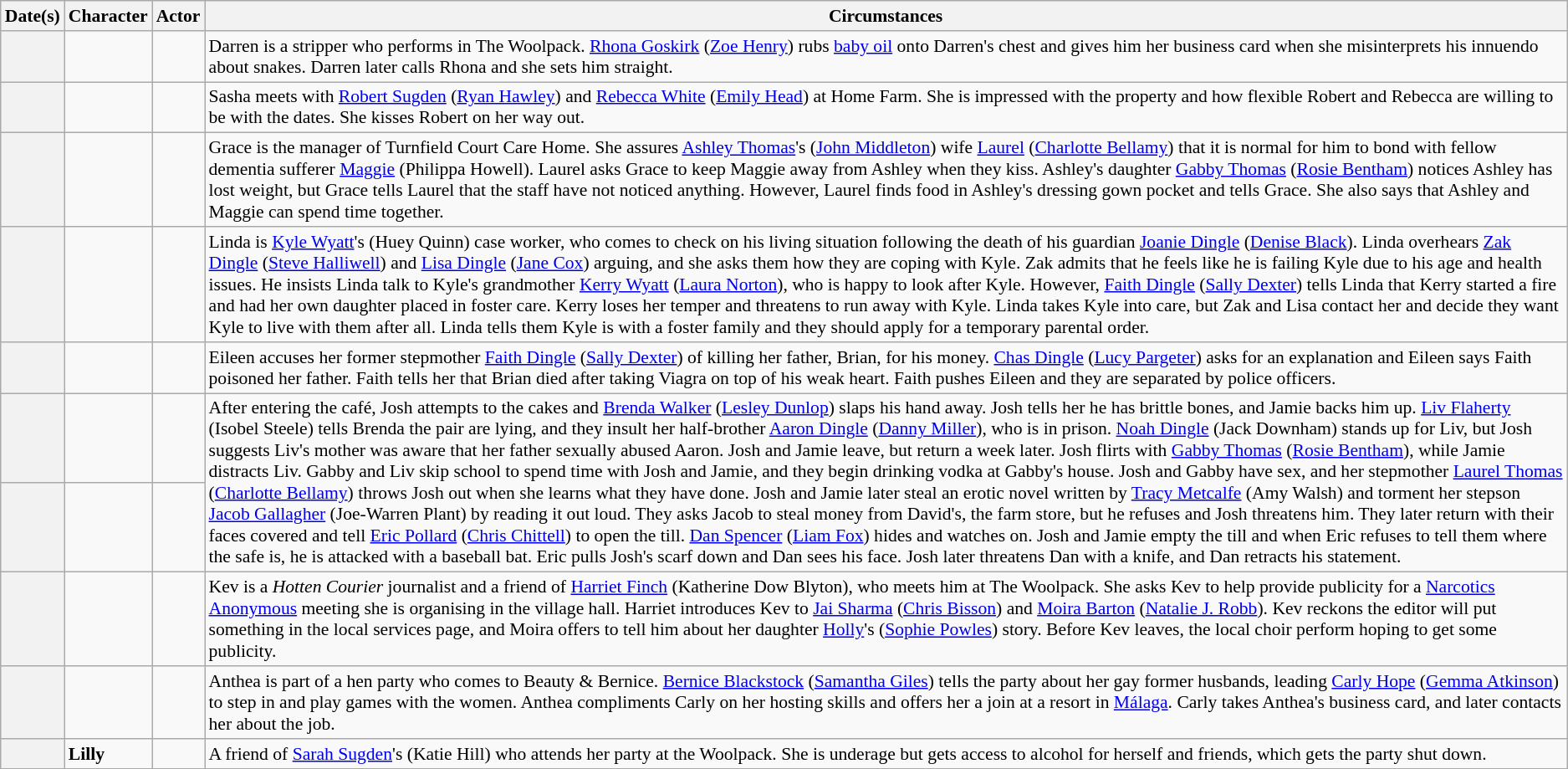<table class="wikitable plainrowheaders" style="font-size:90%">
<tr>
<th scope="col">Date(s)</th>
<th scope="col">Character</th>
<th scope="col">Actor</th>
<th scope="col">Circumstances</th>
</tr>
<tr>
<th scope="row"></th>
<td></td>
<td></td>
<td>Darren is a stripper who performs in The Woolpack. <a href='#'>Rhona Goskirk</a> (<a href='#'>Zoe Henry</a>) rubs <a href='#'>baby oil</a> onto Darren's chest and gives him her business card when she misinterprets his innuendo about snakes. Darren later calls Rhona and she sets him straight.</td>
</tr>
<tr>
<th scope="row"></th>
<td></td>
<td></td>
<td>Sasha meets with <a href='#'>Robert Sugden</a> (<a href='#'>Ryan Hawley</a>) and <a href='#'>Rebecca White</a> (<a href='#'>Emily Head</a>) at Home Farm. She is impressed with the property and how flexible Robert and Rebecca are willing to be with the dates. She kisses Robert on her way out.</td>
</tr>
<tr>
<th scope="row"></th>
<td></td>
<td></td>
<td>Grace is the manager of Turnfield Court Care Home. She assures <a href='#'>Ashley Thomas</a>'s (<a href='#'>John Middleton</a>) wife <a href='#'>Laurel</a> (<a href='#'>Charlotte Bellamy</a>) that it is normal for him to bond with fellow dementia sufferer <a href='#'>Maggie</a> (Philippa Howell). Laurel asks Grace to keep Maggie away from Ashley when they kiss. Ashley's daughter <a href='#'>Gabby Thomas</a> (<a href='#'>Rosie Bentham</a>) notices Ashley has lost weight, but Grace tells Laurel that the staff have not noticed anything. However, Laurel finds food in Ashley's dressing gown pocket and tells Grace. She also says that Ashley and Maggie can spend time together.</td>
</tr>
<tr>
<th scope="row"></th>
<td></td>
<td></td>
<td>Linda is <a href='#'>Kyle Wyatt</a>'s (Huey Quinn) case worker, who comes to check on his living situation following the death of his guardian <a href='#'>Joanie Dingle</a> (<a href='#'>Denise Black</a>). Linda overhears <a href='#'>Zak Dingle</a> (<a href='#'>Steve Halliwell</a>) and <a href='#'>Lisa Dingle</a> (<a href='#'>Jane Cox</a>) arguing, and she asks them how they are coping with Kyle. Zak admits that he feels like he is failing Kyle due to his age and health issues. He insists Linda talk to Kyle's grandmother <a href='#'>Kerry Wyatt</a> (<a href='#'>Laura Norton</a>), who is happy to look after Kyle. However, <a href='#'>Faith Dingle</a> (<a href='#'>Sally Dexter</a>) tells Linda that Kerry started a fire and had her own daughter placed in foster care. Kerry loses her temper and threatens to run away with Kyle. Linda takes Kyle into care, but Zak and Lisa contact her and decide they want Kyle to live with them after all. Linda tells them Kyle is with a foster family and they should apply for a temporary parental order.</td>
</tr>
<tr>
<th scope="row"></th>
<td></td>
<td></td>
<td>Eileen accuses her former stepmother <a href='#'>Faith Dingle</a> (<a href='#'>Sally Dexter</a>) of killing her father, Brian, for his money. <a href='#'>Chas Dingle</a> (<a href='#'>Lucy Pargeter</a>) asks for an explanation and Eileen says Faith poisoned her father. Faith tells her that Brian died after taking Viagra on top of his weak heart. Faith pushes Eileen and they are separated by police officers.</td>
</tr>
<tr>
<th scope="row"></th>
<td></td>
<td></td>
<td rowspan="2">After entering the café, Josh attempts to the cakes and <a href='#'>Brenda Walker</a> (<a href='#'>Lesley Dunlop</a>) slaps his hand away. Josh tells her he has brittle bones, and Jamie backs him up. <a href='#'>Liv Flaherty</a> (Isobel Steele) tells Brenda the pair are lying, and they insult her half-brother <a href='#'>Aaron Dingle</a> (<a href='#'>Danny Miller</a>), who is in prison. <a href='#'>Noah Dingle</a> (Jack Downham) stands up for Liv, but Josh suggests Liv's mother was aware that her father sexually abused Aaron. Josh and Jamie leave, but return a week later. Josh flirts with <a href='#'>Gabby Thomas</a> (<a href='#'>Rosie Bentham</a>), while Jamie distracts Liv. Gabby and Liv skip school to spend time with Josh and Jamie, and they begin drinking vodka at Gabby's house. Josh and Gabby have sex, and her stepmother <a href='#'>Laurel Thomas</a> (<a href='#'>Charlotte Bellamy</a>) throws Josh out when she learns what they have done. Josh and Jamie later steal an erotic novel written by <a href='#'>Tracy Metcalfe</a> (Amy Walsh) and torment her stepson <a href='#'>Jacob Gallagher</a> (Joe-Warren Plant) by reading it out loud. They asks Jacob to steal money from David's, the farm store, but he refuses and Josh threatens him. They later return with their faces covered and tell <a href='#'>Eric Pollard</a> (<a href='#'>Chris Chittell</a>) to open the till. <a href='#'>Dan Spencer</a> (<a href='#'>Liam Fox</a>) hides and watches on. Josh and Jamie empty the till and when Eric refuses to tell them where the safe is, he is attacked with a baseball bat. Eric pulls Josh's scarf down and Dan sees his face. Josh later threatens Dan with a knife, and Dan retracts his statement.</td>
</tr>
<tr>
<th scope="row"></th>
<td></td>
<td></td>
</tr>
<tr>
<th scope="row"></th>
<td></td>
<td></td>
<td>Kev is a <em>Hotten Courier</em> journalist and a friend of <a href='#'>Harriet Finch</a> (Katherine Dow Blyton), who meets him at The Woolpack. She asks Kev to help provide publicity for a <a href='#'>Narcotics Anonymous</a> meeting she is organising in the village hall. Harriet introduces Kev to <a href='#'>Jai Sharma</a> (<a href='#'>Chris Bisson</a>) and <a href='#'>Moira Barton</a> (<a href='#'>Natalie J. Robb</a>). Kev reckons the editor will put something in the local services page, and Moira offers to tell him about her daughter <a href='#'>Holly</a>'s (<a href='#'>Sophie Powles</a>) story. Before Kev leaves, the local choir perform hoping to get some publicity.</td>
</tr>
<tr>
<th scope="row"></th>
<td></td>
<td></td>
<td>Anthea is part of a hen party who comes to Beauty & Bernice. <a href='#'>Bernice Blackstock</a> (<a href='#'>Samantha Giles</a>) tells the party about her gay former husbands, leading <a href='#'>Carly Hope</a> (<a href='#'>Gemma Atkinson</a>) to step in and play games with the women. Anthea compliments Carly on her hosting skills and offers her a join at a resort in <a href='#'>Málaga</a>. Carly takes Anthea's business card, and later contacts her about the job.</td>
</tr>
<tr>
<th scope="row"></th>
<td><strong>Lilly</strong> </td>
<td></td>
<td>A friend of <a href='#'>Sarah Sugden</a>'s (Katie Hill) who attends her party at the Woolpack. She is underage but gets access to alcohol for herself and friends, which gets the party shut down.</td>
</tr>
</table>
